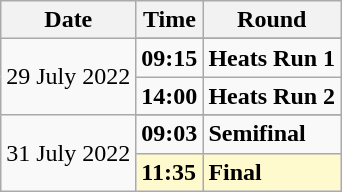<table class="wikitable">
<tr>
<th>Date</th>
<th>Time</th>
<th>Round</th>
</tr>
<tr>
<td rowspan=3>29 July 2022</td>
</tr>
<tr>
<td><strong>09:15</strong></td>
<td><strong>Heats Run 1</strong></td>
</tr>
<tr>
<td><strong>14:00</strong></td>
<td><strong>Heats Run 2</strong></td>
</tr>
<tr>
<td rowspan=3>31 July 2022</td>
</tr>
<tr>
<td><strong>09:03</strong></td>
<td><strong>Semifinal</strong></td>
</tr>
<tr style=background:lemonchiffon>
<td><strong>11:35</strong></td>
<td><strong>Final</strong></td>
</tr>
</table>
